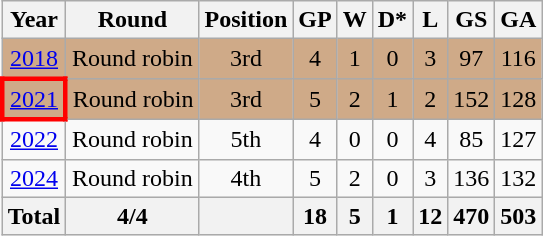<table class="wikitable" style="text-align: center;">
<tr>
<th>Year</th>
<th>Round</th>
<th>Position</th>
<th>GP</th>
<th>W</th>
<th>D*</th>
<th>L</th>
<th>GS</th>
<th>GA</th>
</tr>
<tr style="background:#cfaa88;">
<td> <a href='#'>2018</a></td>
<td>Round robin</td>
<td>3rd</td>
<td>4</td>
<td>1</td>
<td>0</td>
<td>3</td>
<td>97</td>
<td>116</td>
</tr>
<tr style="background:#cfaa88;">
<td style="border: 3px solid red"> <a href='#'>2021</a></td>
<td>Round robin</td>
<td>3rd</td>
<td>5</td>
<td>2</td>
<td>1</td>
<td>2</td>
<td>152</td>
<td>128</td>
</tr>
<tr>
<td> <a href='#'>2022</a></td>
<td>Round robin</td>
<td>5th</td>
<td>4</td>
<td>0</td>
<td>0</td>
<td>4</td>
<td>85</td>
<td>127</td>
</tr>
<tr>
<td> <a href='#'>2024</a></td>
<td>Round robin</td>
<td>4th</td>
<td>5</td>
<td>2</td>
<td>0</td>
<td>3</td>
<td>136</td>
<td>132</td>
</tr>
<tr>
<th>Total</th>
<th>4/4</th>
<th></th>
<th>18</th>
<th>5</th>
<th>1</th>
<th>12</th>
<th>470</th>
<th>503</th>
</tr>
</table>
